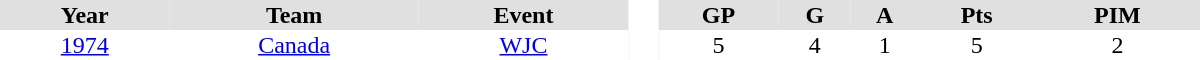<table border="0" cellpadding="1" cellspacing="0" style="text-align:center; width:50em">
<tr ALIGN="center" bgcolor="#e0e0e0">
<th>Year</th>
<th>Team</th>
<th>Event</th>
<th rowspan="99" bgcolor="#ffffff"> </th>
<th>GP</th>
<th>G</th>
<th>A</th>
<th>Pts</th>
<th>PIM</th>
</tr>
<tr>
<td><a href='#'>1974</a></td>
<td><a href='#'>Canada</a></td>
<td><a href='#'>WJC</a></td>
<td>5</td>
<td>4</td>
<td>1</td>
<td>5</td>
<td>2</td>
</tr>
</table>
